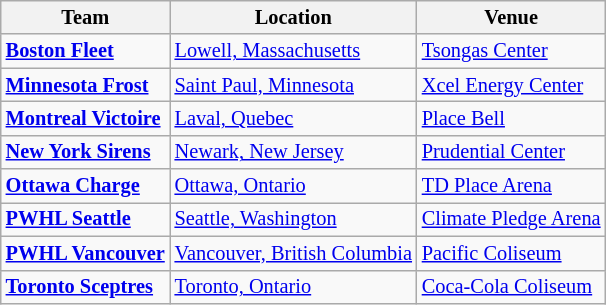<table class="wikitable" style="font-size:85%">
<tr>
<th>Team</th>
<th>Location</th>
<th>Venue</th>
</tr>
<tr>
<td><strong><a href='#'>Boston Fleet</a></strong></td>
<td><a href='#'>Lowell, Massachusetts</a></td>
<td><a href='#'>Tsongas Center</a></td>
</tr>
<tr>
<td><strong><a href='#'>Minnesota Frost</a></strong></td>
<td><a href='#'>Saint Paul, Minnesota</a></td>
<td><a href='#'>Xcel Energy Center</a></td>
</tr>
<tr>
<td><strong><a href='#'>Montreal Victoire</a></strong></td>
<td><a href='#'>Laval, Quebec</a></td>
<td><a href='#'>Place Bell</a></td>
</tr>
<tr>
<td><strong><a href='#'>New York Sirens</a></strong></td>
<td><a href='#'>Newark, New Jersey</a></td>
<td><a href='#'>Prudential Center</a></td>
</tr>
<tr>
<td><strong><a href='#'>Ottawa Charge</a></strong></td>
<td><a href='#'>Ottawa, Ontario</a></td>
<td><a href='#'>TD Place Arena</a></td>
</tr>
<tr>
<td><strong><a href='#'>PWHL Seattle</a></strong></td>
<td><a href='#'>Seattle, Washington</a></td>
<td><a href='#'>Climate Pledge Arena</a></td>
</tr>
<tr>
<td><strong><a href='#'>PWHL Vancouver</a></strong></td>
<td><a href='#'>Vancouver, British Columbia</a></td>
<td><a href='#'>Pacific Coliseum</a></td>
</tr>
<tr>
<td><strong><a href='#'>Toronto Sceptres</a></strong></td>
<td><a href='#'>Toronto, Ontario</a></td>
<td><a href='#'>Coca-Cola Coliseum</a></td>
</tr>
</table>
